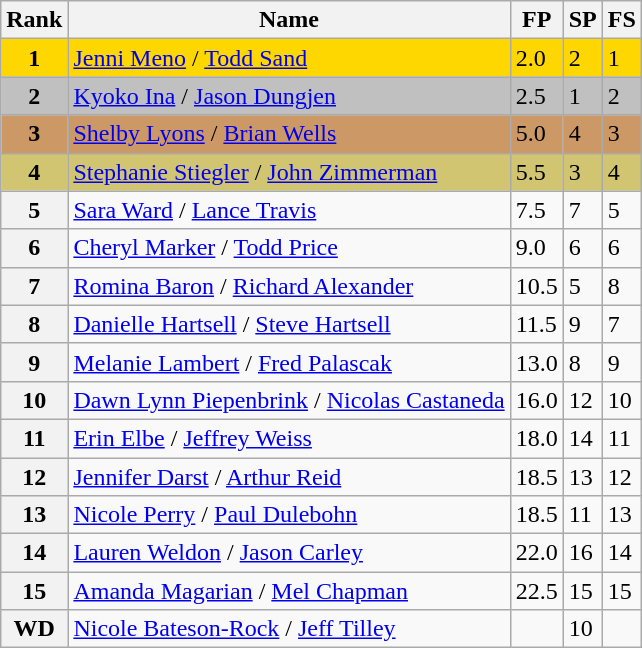<table class="wikitable sortable">
<tr>
<th>Rank</th>
<th>Name</th>
<th>FP</th>
<th>SP</th>
<th>FS</th>
</tr>
<tr bgcolor="gold">
<td align="center"><strong>1</strong></td>
<td><a href='#'>Jenni Meno</a> / <a href='#'>Todd Sand</a></td>
<td>2.0</td>
<td>2</td>
<td>1</td>
</tr>
<tr bgcolor="silver">
<td align="center"><strong>2</strong></td>
<td><a href='#'>Kyoko Ina</a> / <a href='#'>Jason Dungjen</a></td>
<td>2.5</td>
<td>1</td>
<td>2</td>
</tr>
<tr bgcolor="cc9966">
<td align="center"><strong>3</strong></td>
<td><a href='#'>Shelby Lyons</a> / <a href='#'>Brian Wells</a></td>
<td>5.0</td>
<td>4</td>
<td>3</td>
</tr>
<tr bgcolor="#d1c571">
<td align="center"><strong>4</strong></td>
<td><a href='#'>Stephanie Stiegler</a> / <a href='#'>John Zimmerman</a></td>
<td>5.5</td>
<td>3</td>
<td>4</td>
</tr>
<tr>
<th>5</th>
<td><a href='#'>Sara Ward</a> / <a href='#'>Lance Travis</a></td>
<td>7.5</td>
<td>7</td>
<td>5</td>
</tr>
<tr>
<th>6</th>
<td><a href='#'>Cheryl Marker</a> / <a href='#'>Todd Price</a></td>
<td>9.0</td>
<td>6</td>
<td>6</td>
</tr>
<tr>
<th>7</th>
<td><a href='#'>Romina Baron</a> / <a href='#'>Richard Alexander</a></td>
<td>10.5</td>
<td>5</td>
<td>8</td>
</tr>
<tr>
<th>8</th>
<td><a href='#'>Danielle Hartsell</a> / <a href='#'>Steve Hartsell</a></td>
<td>11.5</td>
<td>9</td>
<td>7</td>
</tr>
<tr>
<th>9</th>
<td><a href='#'>Melanie Lambert</a> / <a href='#'>Fred Palascak</a></td>
<td>13.0</td>
<td>8</td>
<td>9</td>
</tr>
<tr>
<th>10</th>
<td><a href='#'>Dawn Lynn Piepenbrink</a> / <a href='#'>Nicolas Castaneda</a></td>
<td>16.0</td>
<td>12</td>
<td>10</td>
</tr>
<tr>
<th>11</th>
<td><a href='#'>Erin Elbe</a> / <a href='#'>Jeffrey Weiss</a></td>
<td>18.0</td>
<td>14</td>
<td>11</td>
</tr>
<tr>
<th>12</th>
<td><a href='#'>Jennifer Darst</a> / <a href='#'>Arthur Reid</a></td>
<td>18.5</td>
<td>13</td>
<td>12</td>
</tr>
<tr>
<th>13</th>
<td><a href='#'>Nicole Perry</a> / <a href='#'>Paul Dulebohn</a></td>
<td>18.5</td>
<td>11</td>
<td>13</td>
</tr>
<tr>
<th>14</th>
<td><a href='#'>Lauren Weldon</a> / <a href='#'>Jason Carley</a></td>
<td>22.0</td>
<td>16</td>
<td>14</td>
</tr>
<tr>
<th>15</th>
<td><a href='#'>Amanda Magarian</a> / <a href='#'>Mel Chapman</a></td>
<td>22.5</td>
<td>15</td>
<td>15</td>
</tr>
<tr>
<th>WD</th>
<td><a href='#'>Nicole Bateson-Rock</a> / <a href='#'>Jeff Tilley</a></td>
<td></td>
<td>10</td>
<td></td>
</tr>
</table>
